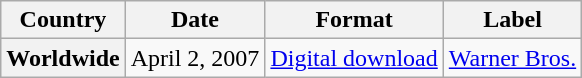<table class="wikitable sortable">
<tr>
<th scope="col">Country</th>
<th scope="col">Date</th>
<th scope="col">Format</th>
<th scope="col">Label</th>
</tr>
<tr>
<th scope="row">Worldwide</th>
<td>April 2, 2007</td>
<td><a href='#'>Digital download</a></td>
<td><a href='#'>Warner Bros.</a></td>
</tr>
</table>
